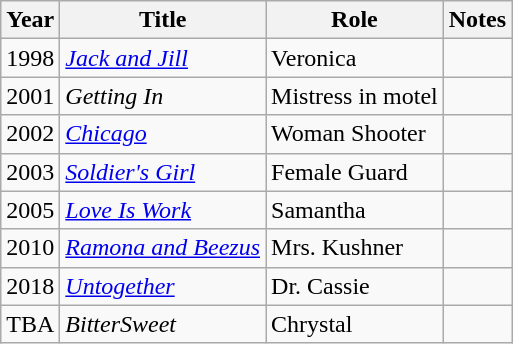<table class="wikitable sortable">
<tr>
<th>Year</th>
<th>Title</th>
<th>Role</th>
<th class="unsortable">Notes</th>
</tr>
<tr>
<td>1998</td>
<td><a href='#'><em>Jack and Jill</em></a></td>
<td>Veronica</td>
<td></td>
</tr>
<tr>
<td>2001</td>
<td><em>Getting In</em></td>
<td>Mistress in motel</td>
<td></td>
</tr>
<tr>
<td>2002</td>
<td><a href='#'><em>Chicago</em></a></td>
<td>Woman Shooter</td>
<td></td>
</tr>
<tr>
<td>2003</td>
<td><em><a href='#'>Soldier's Girl</a></em></td>
<td>Female Guard</td>
<td></td>
</tr>
<tr>
<td>2005</td>
<td><em><a href='#'>Love Is Work</a></em></td>
<td>Samantha</td>
<td></td>
</tr>
<tr>
<td>2010</td>
<td><em><a href='#'>Ramona and Beezus</a></em></td>
<td>Mrs. Kushner</td>
<td></td>
</tr>
<tr>
<td>2018</td>
<td><em><a href='#'>Untogether</a></em></td>
<td>Dr. Cassie</td>
<td></td>
</tr>
<tr>
<td>TBA</td>
<td><em>BitterSweet</em></td>
<td>Chrystal</td>
<td></td>
</tr>
</table>
